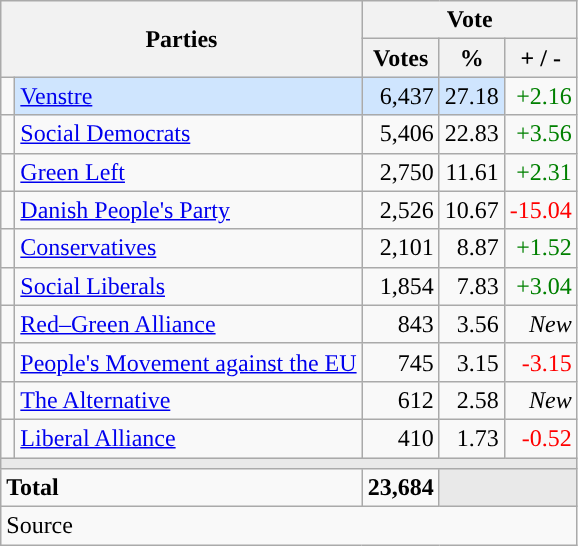<table class="wikitable" style="text-align:right;">
<tr>
<th style="text-align:centre;" rowspan="2" colspan="2" width="225">Parties</th>
<th colspan="3">Vote</th>
</tr>
<tr>
<th width="15">Votes</th>
<th width="15">%</th>
<th width="15">+ / -</th>
</tr>
<tr>
<td width="2" style="color:inherit;background:"></td>
<td bgcolor=#cfe5fe   align="left"><a href='#'>Venstre</a></td>
<td bgcolor=#cfe5fe>6,437</td>
<td bgcolor=#cfe5fe>27.18</td>
<td style=color:green;>+2.16</td>
</tr>
<tr>
<td width="2" style="color:inherit;background:"></td>
<td align="left"><a href='#'>Social Democrats</a></td>
<td>5,406</td>
<td>22.83</td>
<td style=color:green;>+3.56</td>
</tr>
<tr>
<td width="2" style="color:inherit;background:"></td>
<td align="left"><a href='#'>Green Left</a></td>
<td>2,750</td>
<td>11.61</td>
<td style=color:green;>+2.31</td>
</tr>
<tr>
<td width="2" style="color:inherit;background:"></td>
<td align="left"><a href='#'>Danish People's Party</a></td>
<td>2,526</td>
<td>10.67</td>
<td style=color:red;>-15.04</td>
</tr>
<tr>
<td width="2" style="color:inherit;background:"></td>
<td align="left"><a href='#'>Conservatives</a></td>
<td>2,101</td>
<td>8.87</td>
<td style=color:green;>+1.52</td>
</tr>
<tr>
<td width="2" style="color:inherit;background:"></td>
<td align="left"><a href='#'>Social Liberals</a></td>
<td>1,854</td>
<td>7.83</td>
<td style=color:green;>+3.04</td>
</tr>
<tr>
<td width="2" style="color:inherit;background:"></td>
<td align="left"><a href='#'>Red–Green Alliance</a></td>
<td>843</td>
<td>3.56</td>
<td><em>New</em></td>
</tr>
<tr>
<td width="2" style="color:inherit;background:"></td>
<td align="left"><a href='#'>People's Movement against the EU</a></td>
<td>745</td>
<td>3.15</td>
<td style=color:red;>-3.15</td>
</tr>
<tr>
<td width="2" style="color:inherit;background:"></td>
<td align="left"><a href='#'>The Alternative</a></td>
<td>612</td>
<td>2.58</td>
<td><em>New</em></td>
</tr>
<tr>
<td width="2" style="color:inherit;background:"></td>
<td align="left"><a href='#'>Liberal Alliance</a></td>
<td>410</td>
<td>1.73</td>
<td style=color:red;>-0.52</td>
</tr>
<tr>
<td colspan="7" bgcolor="#E9E9E9"></td>
</tr>
<tr>
<td align="left" colspan="2"><strong>Total</strong></td>
<td><strong>23,684</strong></td>
<td bgcolor="#E9E9E9" colspan="2"></td>
</tr>
<tr>
<td align="left" colspan="6">Source</td>
</tr>
</table>
